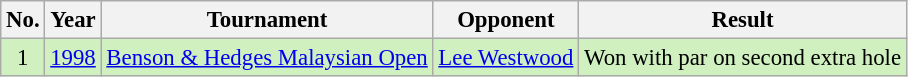<table class="wikitable" style="font-size:95%;">
<tr>
<th>No.</th>
<th>Year</th>
<th>Tournament</th>
<th>Opponent</th>
<th>Result</th>
</tr>
<tr style="background:#D0F0C0;">
<td align=center>1</td>
<td><a href='#'>1998</a></td>
<td><a href='#'>Benson & Hedges Malaysian Open</a></td>
<td> <a href='#'>Lee Westwood</a></td>
<td>Won with par on second extra hole</td>
</tr>
</table>
